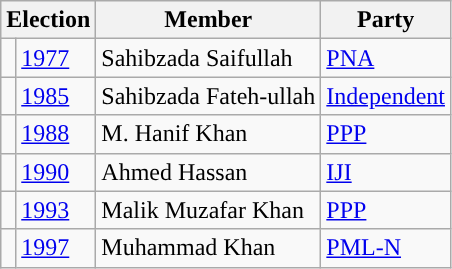<table class="wikitable">
<tr>
<th colspan="2">Election</th>
<th>Member</th>
<th>Party</th>
</tr>
<tr>
<td style="background-color: "></td>
<td><a href='#'>1977</a></td>
<td>Sahibzada Saifullah</td>
<td><a href='#'>PNA</a></td>
</tr>
<tr>
<td style="background-color: "></td>
<td><a href='#'>1985</a></td>
<td>Sahibzada Fateh-ullah</td>
<td><a href='#'>Independent</a></td>
</tr>
<tr>
<td style="background-color: "></td>
<td><a href='#'>1988</a></td>
<td>M. Hanif Khan</td>
<td><a href='#'>PPP</a></td>
</tr>
<tr>
<td style="background-color: "></td>
<td><a href='#'>1990</a></td>
<td>Ahmed Hassan</td>
<td><a href='#'>IJI</a></td>
</tr>
<tr>
<td style="background-color: "></td>
<td><a href='#'>1993</a></td>
<td>Malik Muzafar Khan</td>
<td><a href='#'>PPP</a></td>
</tr>
<tr>
<td style="background-color: "></td>
<td><a href='#'>1997</a></td>
<td>Muhammad Khan</td>
<td><a href='#'>PML-N</a></td>
</tr>
</table>
